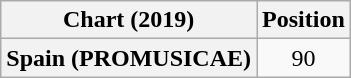<table class="wikitable plainrowheaders" style="text-align:center">
<tr>
<th scope="col">Chart (2019)</th>
<th scope="col">Position</th>
</tr>
<tr>
<th scope="row">Spain (PROMUSICAE)</th>
<td>90</td>
</tr>
</table>
